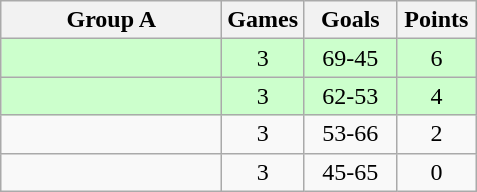<table class="wikitable" style="text-align:center;">
<tr>
<th width="140px">Group A</th>
<th width="45px">Games</th>
<th width="55px">Goals</th>
<th width="45px">Points</th>
</tr>
<tr bgcolor="#ccffcc">
<td align="left"></td>
<td>3</td>
<td>69-45</td>
<td>6</td>
</tr>
<tr bgcolor="#ccffcc">
<td align="left"></td>
<td>3</td>
<td>62-53</td>
<td>4</td>
</tr>
<tr>
<td align="left"></td>
<td>3</td>
<td>53-66</td>
<td>2</td>
</tr>
<tr>
<td align="left"></td>
<td>3</td>
<td>45-65</td>
<td>0</td>
</tr>
</table>
